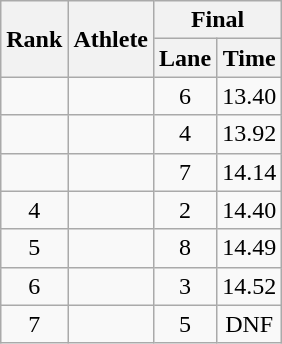<table class="wikitable sortable"  style="text-align:center">
<tr>
<th rowspan="2" data-sort-type=number>Rank</th>
<th rowspan="2">Athlete</th>
<th colspan="2">Final</th>
</tr>
<tr>
<th>Lane</th>
<th>Time</th>
</tr>
<tr>
<td></td>
<td align="left"></td>
<td>6</td>
<td>13.40</td>
</tr>
<tr>
<td></td>
<td align="left"></td>
<td>4</td>
<td>13.92</td>
</tr>
<tr>
<td></td>
<td align="left"></td>
<td>7</td>
<td>14.14</td>
</tr>
<tr>
<td>4</td>
<td align="left"></td>
<td>2</td>
<td>14.40</td>
</tr>
<tr>
<td>5</td>
<td align="left"></td>
<td>8</td>
<td>14.49</td>
</tr>
<tr>
<td>6</td>
<td align="left"></td>
<td>3</td>
<td>14.52</td>
</tr>
<tr>
<td>7</td>
<td align="left"></td>
<td>5</td>
<td>DNF</td>
</tr>
</table>
